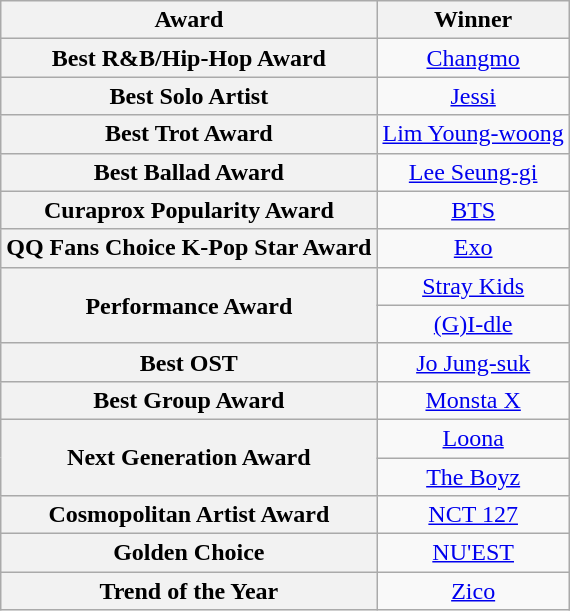<table class="wikitable plainrowheaders sortable" style="text-align:center">
<tr>
<th>Award</th>
<th>Winner</th>
</tr>
<tr>
<th scope="row">Best R&B/Hip-Hop Award</th>
<td><a href='#'>Changmo</a></td>
</tr>
<tr>
<th scope="row">Best Solo Artist</th>
<td><a href='#'>Jessi</a></td>
</tr>
<tr>
<th scope="row">Best Trot Award</th>
<td><a href='#'>Lim Young-woong</a></td>
</tr>
<tr>
<th scope="row">Best Ballad Award</th>
<td><a href='#'>Lee Seung-gi</a></td>
</tr>
<tr>
<th scope="row">Curaprox Popularity Award</th>
<td><a href='#'>BTS</a></td>
</tr>
<tr>
<th scope="row">QQ Fans Choice K-Pop Star Award</th>
<td><a href='#'>Exo</a></td>
</tr>
<tr>
<th scope="row" rowspan="2">Performance Award</th>
<td><a href='#'>Stray Kids</a></td>
</tr>
<tr>
<td><a href='#'>(G)I-dle</a></td>
</tr>
<tr>
<th scope="row">Best OST</th>
<td><a href='#'>Jo Jung-suk</a></td>
</tr>
<tr>
<th scope="row">Best Group Award</th>
<td><a href='#'>Monsta X</a></td>
</tr>
<tr>
<th scope="row" rowspan="2">Next Generation Award</th>
<td><a href='#'>Loona</a></td>
</tr>
<tr>
<td><a href='#'>The Boyz</a></td>
</tr>
<tr>
<th scope="row">Cosmopolitan Artist Award</th>
<td><a href='#'>NCT 127</a></td>
</tr>
<tr>
<th scope="row">Golden Choice</th>
<td><a href='#'>NU'EST</a></td>
</tr>
<tr>
<th scope="row">Trend of the Year</th>
<td><a href='#'>Zico</a></td>
</tr>
</table>
